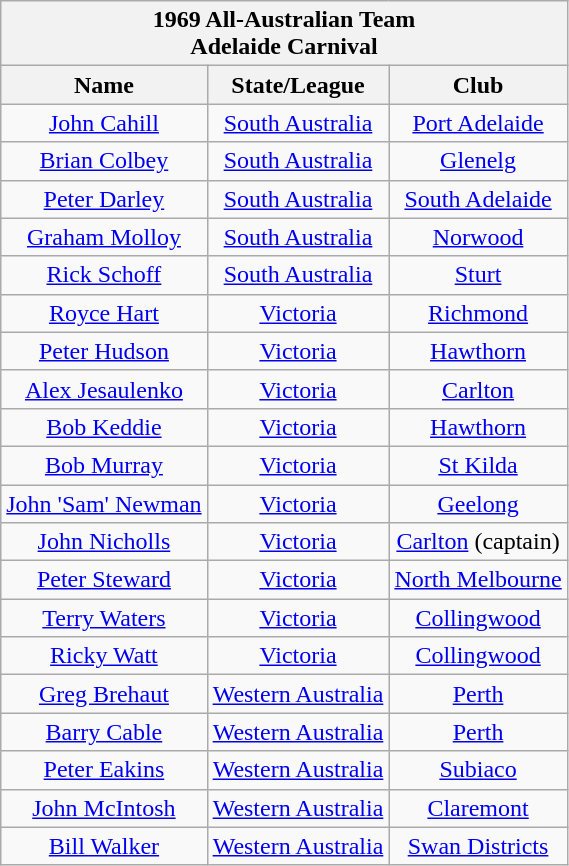<table class="wikitable" style="text-align: center">
<tr>
<th colspan="10">1969 All-Australian Team<br>Adelaide Carnival</th>
</tr>
<tr>
<th>Name</th>
<th>State/League</th>
<th>Club</th>
</tr>
<tr>
<td><a href='#'>John Cahill</a></td>
<td><a href='#'>South Australia</a></td>
<td><a href='#'>Port Adelaide</a></td>
</tr>
<tr>
<td><a href='#'>Brian Colbey</a></td>
<td><a href='#'>South Australia</a></td>
<td><a href='#'>Glenelg</a></td>
</tr>
<tr>
<td><a href='#'>Peter Darley</a></td>
<td><a href='#'>South Australia</a></td>
<td><a href='#'>South Adelaide</a></td>
</tr>
<tr>
<td><a href='#'>Graham Molloy</a></td>
<td><a href='#'>South Australia</a></td>
<td><a href='#'>Norwood</a></td>
</tr>
<tr>
<td><a href='#'>Rick Schoff</a></td>
<td><a href='#'>South Australia</a></td>
<td><a href='#'>Sturt</a></td>
</tr>
<tr>
<td><a href='#'>Royce Hart</a></td>
<td><a href='#'>Victoria</a></td>
<td><a href='#'>Richmond</a></td>
</tr>
<tr>
<td><a href='#'>Peter Hudson</a></td>
<td><a href='#'>Victoria</a></td>
<td><a href='#'>Hawthorn</a></td>
</tr>
<tr>
<td><a href='#'>Alex Jesaulenko</a></td>
<td><a href='#'>Victoria</a></td>
<td><a href='#'>Carlton</a></td>
</tr>
<tr>
<td><a href='#'>Bob Keddie</a></td>
<td><a href='#'>Victoria</a></td>
<td><a href='#'>Hawthorn</a></td>
</tr>
<tr>
<td><a href='#'>Bob Murray</a></td>
<td><a href='#'>Victoria</a></td>
<td><a href='#'>St Kilda</a></td>
</tr>
<tr>
<td><a href='#'>John 'Sam' Newman</a></td>
<td><a href='#'>Victoria</a></td>
<td><a href='#'>Geelong</a></td>
</tr>
<tr>
<td><a href='#'>John Nicholls</a></td>
<td><a href='#'>Victoria</a></td>
<td><a href='#'>Carlton</a> (captain)</td>
</tr>
<tr>
<td><a href='#'>Peter Steward</a></td>
<td><a href='#'>Victoria</a></td>
<td><a href='#'>North Melbourne</a></td>
</tr>
<tr>
<td><a href='#'>Terry Waters</a></td>
<td><a href='#'>Victoria</a></td>
<td><a href='#'>Collingwood</a></td>
</tr>
<tr>
<td><a href='#'>Ricky Watt</a></td>
<td><a href='#'>Victoria</a></td>
<td><a href='#'>Collingwood</a></td>
</tr>
<tr>
<td><a href='#'>Greg Brehaut</a></td>
<td><a href='#'>Western Australia</a></td>
<td><a href='#'>Perth</a></td>
</tr>
<tr>
<td><a href='#'>Barry Cable</a></td>
<td><a href='#'>Western Australia</a></td>
<td><a href='#'>Perth</a></td>
</tr>
<tr>
<td><a href='#'>Peter Eakins</a></td>
<td><a href='#'>Western Australia</a></td>
<td><a href='#'>Subiaco</a></td>
</tr>
<tr>
<td><a href='#'>John McIntosh</a></td>
<td><a href='#'>Western Australia</a></td>
<td><a href='#'>Claremont</a></td>
</tr>
<tr>
<td><a href='#'>Bill Walker</a></td>
<td><a href='#'>Western Australia</a></td>
<td><a href='#'>Swan Districts</a></td>
</tr>
</table>
